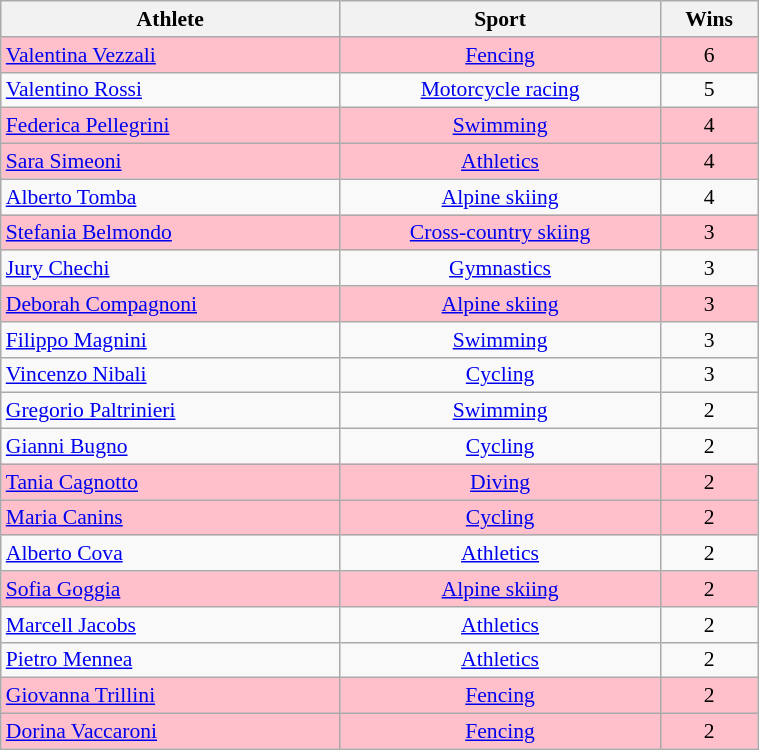<table class="wikitable" width=40% style="font-size:90%; text-align:center;">
<tr>
<th>Athlete</th>
<th>Sport</th>
<th>Wins</th>
</tr>
<tr bgcolor=pink>
<td align=left><a href='#'>Valentina Vezzali</a></td>
<td><a href='#'>Fencing</a></td>
<td>6</td>
</tr>
<tr>
<td align=left><a href='#'>Valentino Rossi</a></td>
<td><a href='#'>Motorcycle racing</a></td>
<td>5</td>
</tr>
<tr bgcolor=pink>
<td align=left><a href='#'>Federica Pellegrini</a></td>
<td><a href='#'>Swimming</a></td>
<td>4</td>
</tr>
<tr bgcolor=pink>
<td align=left><a href='#'>Sara Simeoni</a></td>
<td><a href='#'>Athletics</a></td>
<td>4</td>
</tr>
<tr>
<td align=left><a href='#'>Alberto Tomba</a></td>
<td><a href='#'>Alpine skiing</a></td>
<td>4</td>
</tr>
<tr bgcolor=pink>
<td align=left><a href='#'>Stefania Belmondo</a></td>
<td><a href='#'>Cross-country skiing</a></td>
<td>3</td>
</tr>
<tr>
<td align=left><a href='#'>Jury Chechi</a></td>
<td><a href='#'>Gymnastics</a></td>
<td>3</td>
</tr>
<tr bgcolor=pink>
<td align=left><a href='#'>Deborah Compagnoni</a></td>
<td><a href='#'>Alpine skiing</a></td>
<td>3</td>
</tr>
<tr>
<td align=left><a href='#'>Filippo Magnini</a></td>
<td><a href='#'>Swimming</a></td>
<td>3</td>
</tr>
<tr>
<td align=left><a href='#'>Vincenzo Nibali</a></td>
<td><a href='#'>Cycling</a></td>
<td>3</td>
</tr>
<tr>
<td align=left><a href='#'>Gregorio Paltrinieri</a></td>
<td><a href='#'>Swimming</a></td>
<td>2</td>
</tr>
<tr>
<td align=left><a href='#'>Gianni Bugno</a></td>
<td><a href='#'>Cycling</a></td>
<td>2</td>
</tr>
<tr bgcolor=pink>
<td align=left><a href='#'>Tania Cagnotto</a></td>
<td><a href='#'>Diving</a></td>
<td>2</td>
</tr>
<tr bgcolor=pink>
<td align=left><a href='#'>Maria Canins</a></td>
<td><a href='#'>Cycling</a></td>
<td>2</td>
</tr>
<tr>
<td align=left><a href='#'>Alberto Cova</a></td>
<td><a href='#'>Athletics</a></td>
<td>2</td>
</tr>
<tr bgcolor=pink>
<td align=left><a href='#'>Sofia Goggia</a></td>
<td><a href='#'>Alpine skiing</a></td>
<td>2</td>
</tr>
<tr>
<td align=left><a href='#'>Marcell Jacobs</a></td>
<td><a href='#'>Athletics</a></td>
<td>2</td>
</tr>
<tr>
<td align=left><a href='#'>Pietro Mennea</a></td>
<td><a href='#'>Athletics</a></td>
<td>2</td>
</tr>
<tr bgcolor=pink>
<td align=left><a href='#'>Giovanna Trillini</a></td>
<td><a href='#'>Fencing</a></td>
<td>2</td>
</tr>
<tr bgcolor=pink>
<td align=left><a href='#'>Dorina Vaccaroni</a></td>
<td><a href='#'>Fencing</a></td>
<td>2</td>
</tr>
</table>
